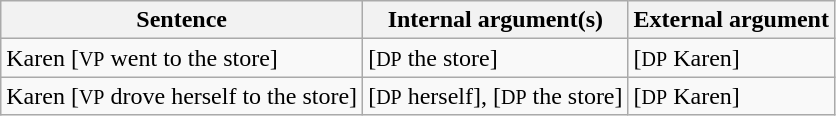<table class="wikitable">
<tr>
<th>Sentence</th>
<th>Internal argument(s)</th>
<th>External argument</th>
</tr>
<tr>
<td>Karen [<small>VP</small> went to the store]</td>
<td>[<small>DP</small> the store]</td>
<td>[<small>DP</small> Karen]</td>
</tr>
<tr>
<td>Karen [<small>VP</small> drove herself to the store]</td>
<td>[<small>DP</small> herself], [<small>DP</small> the store]</td>
<td>[<small>DP</small> Karen]</td>
</tr>
</table>
